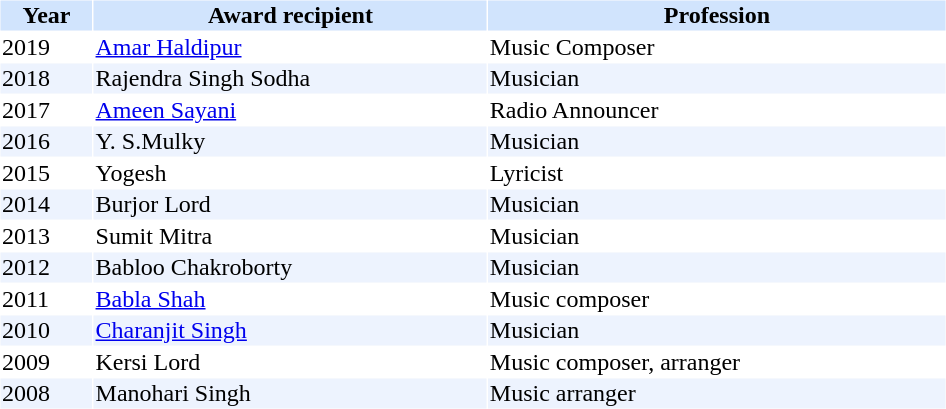<table cellspacing="1" cellpadding="1" border="0" style="width:50%;">
<tr style="background:#d1e4fd;">
<th>Year</th>
<th>Award recipient</th>
<th>Profession</th>
</tr>
<tr>
<td>2019</td>
<td><a href='#'>Amar Haldipur</a></td>
<td>Music Composer</td>
</tr>
<tr style="background:#edf3fe;">
<td>2018</td>
<td>Rajendra Singh Sodha</td>
<td>Musician</td>
</tr>
<tr>
<td>2017</td>
<td><a href='#'>Ameen Sayani</a></td>
<td>Radio Announcer</td>
</tr>
<tr style="background:#edf3fe;">
<td>2016</td>
<td>Y. S.Mulky</td>
<td>Musician</td>
</tr>
<tr>
<td>2015</td>
<td>Yogesh</td>
<td>Lyricist</td>
</tr>
<tr style="background:#edf3fe;">
<td>2014</td>
<td>Burjor Lord</td>
<td>Musician</td>
</tr>
<tr>
<td>2013</td>
<td>Sumit Mitra</td>
<td>Musician</td>
</tr>
<tr style="background:#edf3fe;">
<td>2012</td>
<td>Babloo Chakroborty</td>
<td>Musician</td>
</tr>
<tr>
<td>2011</td>
<td><a href='#'>Babla Shah</a></td>
<td>Music composer</td>
</tr>
<tr style="background:#edf3fe;">
<td>2010</td>
<td><a href='#'>Charanjit Singh</a></td>
<td>Musician</td>
</tr>
<tr>
<td>2009</td>
<td>Kersi Lord</td>
<td>Music composer, arranger</td>
</tr>
<tr style="background:#edf3fe;">
<td>2008</td>
<td>Manohari Singh</td>
<td>Music arranger</td>
</tr>
</table>
